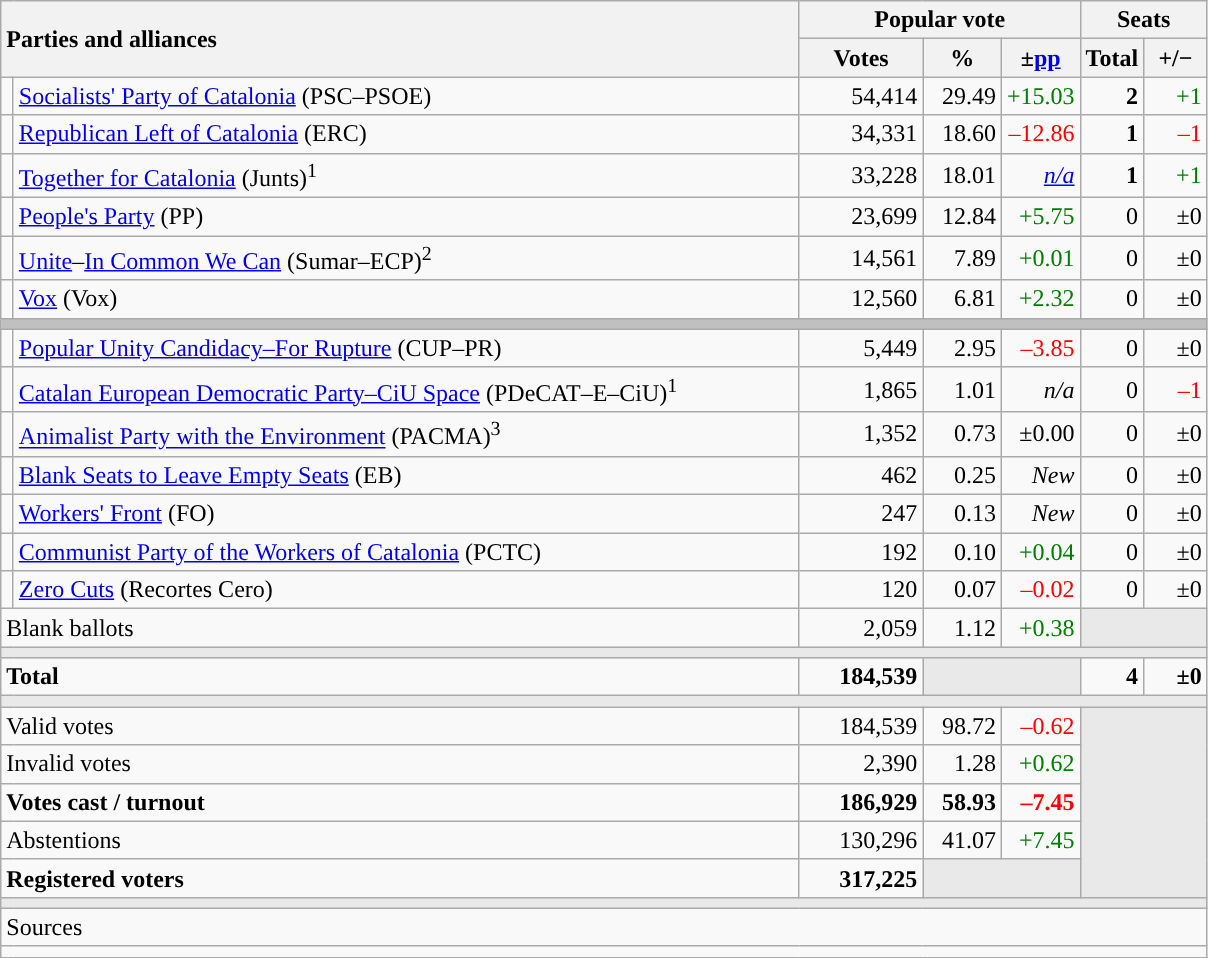<table class="wikitable" style="text-align:right;">
<tr>
<th style="text-align:left;" rowspan="2" colspan="2" width="525">Parties and alliances</th>
<th colspan="3">Popular vote</th>
<th colspan="2">Seats</th>
</tr>
<tr>
<th width="75">Votes</th>
<th width="45">%</th>
<th width="45">±<a href='#'>pp</a></th>
<th width="35">Total</th>
<th width="35">+/−</th>
</tr>
<tr>
<td width="1" style="color:inherit;background:"></td>
<td align="left"><a href='#'>Socialists' Party of Catalonia</a> (PSC–PSOE)</td>
<td>54,414</td>
<td>29.49</td>
<td style="color:green;">+15.03</td>
<td><strong>2</strong></td>
<td style="color:green;">+1</td>
</tr>
<tr>
<td style="color:inherit;background:"></td>
<td align="left"><a href='#'>Republican Left of Catalonia</a> (ERC)</td>
<td>34,331</td>
<td>18.60</td>
<td style="color:red;">–12.86</td>
<td><strong>1</strong></td>
<td style="color:red;">–1</td>
</tr>
<tr>
<td style="color:inherit;background:"></td>
<td align="left"><a href='#'>Together for Catalonia</a> (Junts)<sup>1</sup></td>
<td>33,228</td>
<td>18.01</td>
<td><em><a href='#'>n/a</a></em></td>
<td><strong>1</strong></td>
<td style="color:green;">+1</td>
</tr>
<tr>
<td style="color:inherit;background:"></td>
<td align="left"><a href='#'>People's Party</a> (PP)</td>
<td>23,699</td>
<td>12.84</td>
<td style="color:green;">+5.75</td>
<td>0</td>
<td>±0</td>
</tr>
<tr>
<td style="color:inherit;background:"></td>
<td align="left"><a href='#'>Unite</a>–<a href='#'>In Common We Can</a> (Sumar–ECP)<sup>2</sup></td>
<td>14,561</td>
<td>7.89</td>
<td style="color:green;">+0.01</td>
<td>0</td>
<td>±0</td>
</tr>
<tr>
<td style="color:inherit;background:"></td>
<td align="left"><a href='#'>Vox</a> (Vox)</td>
<td>12,560</td>
<td>6.81</td>
<td style="color:green;">+2.32</td>
<td>0</td>
<td>±0</td>
</tr>
<tr>
<td colspan="7" bgcolor="#C0C0C0"></td>
</tr>
<tr>
<td style="color:inherit;background:"></td>
<td align="left"><a href='#'>Popular Unity Candidacy–For Rupture</a> (CUP–PR)</td>
<td>5,449</td>
<td>2.95</td>
<td style="color:red;">–3.85</td>
<td>0</td>
<td>±0</td>
</tr>
<tr>
<td style="color:inherit;background:"></td>
<td align="left"><a href='#'>Catalan European Democratic Party–CiU Space</a> (PDeCAT–E–CiU)<sup>1</sup></td>
<td>1,865</td>
<td>1.01</td>
<td><em>n/a</em></td>
<td>0</td>
<td style="color:red;">–1</td>
</tr>
<tr>
<td style="color:inherit;background:"></td>
<td align="left"><a href='#'>Animalist Party with the Environment</a> (PACMA)<sup>3</sup></td>
<td>1,352</td>
<td>0.73</td>
<td>±0.00</td>
<td>0</td>
<td>±0</td>
</tr>
<tr>
<td style="color:inherit;background:"></td>
<td align="left"><a href='#'>Blank Seats to Leave Empty Seats</a> (EB)</td>
<td>462</td>
<td>0.25</td>
<td><em>New</em></td>
<td>0</td>
<td>±0</td>
</tr>
<tr>
<td style="color:inherit;background:"></td>
<td align="left"><a href='#'>Workers' Front</a> (FO)</td>
<td>247</td>
<td>0.13</td>
<td><em>New</em></td>
<td>0</td>
<td>±0</td>
</tr>
<tr>
<td style="color:inherit;background:"></td>
<td align="left"><a href='#'>Communist Party of the Workers of Catalonia</a> (PCTC)</td>
<td>192</td>
<td>0.10</td>
<td style="color:green;">+0.04</td>
<td>0</td>
<td>±0</td>
</tr>
<tr>
<td style="color:inherit;background:"></td>
<td align="left"><a href='#'>Zero Cuts</a> (Recortes Cero)</td>
<td>120</td>
<td>0.07</td>
<td style="color:red;">–0.02</td>
<td>0</td>
<td>±0</td>
</tr>
<tr>
<td align="left" colspan="2">Blank ballots</td>
<td>2,059</td>
<td>1.12</td>
<td style="color:green;">+0.38</td>
<td bgcolor="#E9E9E9" colspan="2"></td>
</tr>
<tr>
<td colspan="7" bgcolor="#E9E9E9"></td>
</tr>
<tr style="font-weight:bold;">
<td align="left" colspan="2">Total</td>
<td>184,539</td>
<td bgcolor="#E9E9E9" colspan="2"></td>
<td>4</td>
<td>±0</td>
</tr>
<tr>
<td colspan="7" bgcolor="#E9E9E9"></td>
</tr>
<tr>
<td align="left" colspan="2">Valid votes</td>
<td>184,539</td>
<td>98.72</td>
<td style="color:red;">–0.62</td>
<td bgcolor="#E9E9E9" colspan="2" rowspan="5"></td>
</tr>
<tr>
<td align="left" colspan="2">Invalid votes</td>
<td>2,390</td>
<td>1.28</td>
<td style="color:green;">+0.62</td>
</tr>
<tr style="font-weight:bold;">
<td align="left" colspan="2">Votes cast / turnout</td>
<td>186,929</td>
<td>58.93</td>
<td style="color:red;">–7.45</td>
</tr>
<tr>
<td align="left" colspan="2">Abstentions</td>
<td>130,296</td>
<td>41.07</td>
<td style="color:green;">+7.45</td>
</tr>
<tr style="font-weight:bold;">
<td align="left" colspan="2">Registered voters</td>
<td>317,225</td>
<td bgcolor="#E9E9E9" colspan="2"></td>
</tr>
<tr>
<td colspan="7" bgcolor="#E9E9E9"></td>
</tr>
<tr>
<td align="left" colspan="7">Sources</td>
</tr>
<tr>
<td colspan="7" style="text-align:left; max-width:790px;"></td>
</tr>
</table>
